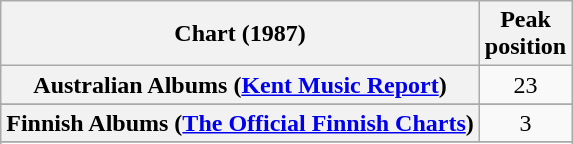<table class="wikitable sortable plainrowheaders">
<tr>
<th>Chart (1987)</th>
<th>Peak<br>position</th>
</tr>
<tr>
<th scope="row">Australian Albums (<a href='#'>Kent Music Report</a>)</th>
<td align="center">23</td>
</tr>
<tr>
</tr>
<tr>
<th scope="row">Finnish Albums (<a href='#'>The Official Finnish Charts</a>)</th>
<td align="center">3</td>
</tr>
<tr>
</tr>
<tr>
</tr>
<tr>
</tr>
<tr>
</tr>
<tr>
</tr>
<tr>
</tr>
<tr>
</tr>
</table>
